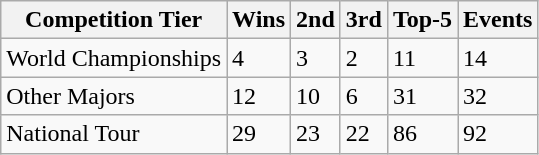<table class="wikitable">
<tr>
<th>Competition Tier</th>
<th>Wins</th>
<th>2nd</th>
<th>3rd</th>
<th>Top-5</th>
<th>Events</th>
</tr>
<tr>
<td>World Championships</td>
<td>4</td>
<td>3</td>
<td>2</td>
<td>11</td>
<td>14</td>
</tr>
<tr>
<td>Other Majors</td>
<td>12</td>
<td>10</td>
<td>6</td>
<td>31</td>
<td>32</td>
</tr>
<tr>
<td>National Tour</td>
<td>29</td>
<td>23</td>
<td>22</td>
<td>86</td>
<td>92</td>
</tr>
</table>
